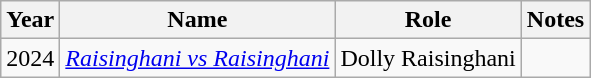<table class="wikitable">
<tr>
<th>Year</th>
<th>Name</th>
<th>Role</th>
<th>Notes</th>
</tr>
<tr>
<td>2024</td>
<td><em><a href='#'>Raisinghani vs Raisinghani</a></em></td>
<td>Dolly Raisinghani</td>
<td></td>
</tr>
</table>
